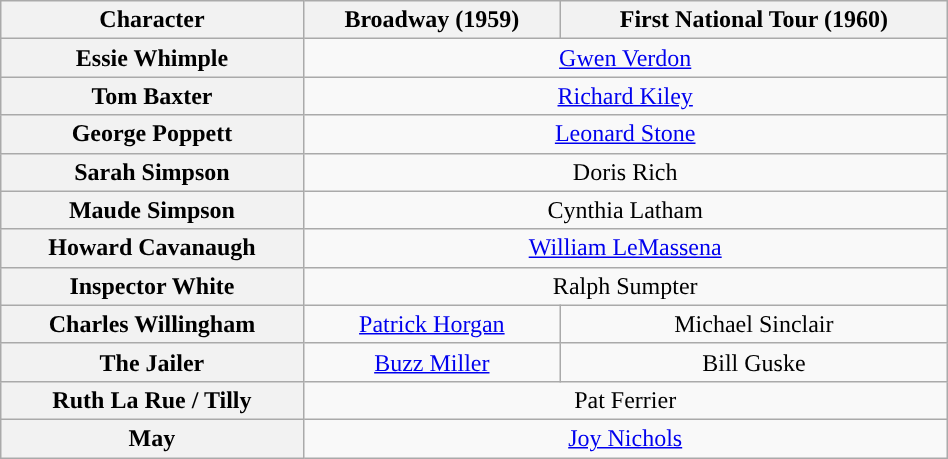<table class="wikitable" style="width:50%; text-align:center">
<tr>
<th scope="col">Character</th>
<th>Broadway (1959)</th>
<th>First National Tour (1960)</th>
</tr>
<tr>
<th>Essie Whimple</th>
<td colspan="2"><a href='#'>Gwen Verdon</a></td>
</tr>
<tr>
<th>Tom Baxter</th>
<td colspan="2”"><a href='#'>Richard Kiley</a></td>
</tr>
<tr>
<th>George Poppett</th>
<td colspan="2”"><a href='#'>Leonard Stone</a></td>
</tr>
<tr>
<th>Sarah Simpson</th>
<td colspan="2">Doris Rich</td>
</tr>
<tr>
<th>Maude Simpson</th>
<td colspan="2">Cynthia Latham</td>
</tr>
<tr>
<th>Howard Cavanaugh</th>
<td colspan="2"><a href='#'>William LeMassena</a></td>
</tr>
<tr>
<th>Inspector White</th>
<td colspan="2">Ralph Sumpter</td>
</tr>
<tr>
<th>Charles Willingham</th>
<td colspan="1"><a href='#'>Patrick Horgan</a></td>
<td colspan="1">Michael Sinclair</td>
</tr>
<tr>
<th>The Jailer</th>
<td colspan="1"><a href='#'>Buzz Miller</a></td>
<td colspan="1">Bill Guske</td>
</tr>
<tr>
<th>Ruth La Rue / Tilly</th>
<td colspan="2">Pat Ferrier</td>
</tr>
<tr>
<th>May</th>
<td colspan="2"><a href='#'>Joy Nichols</a></td>
</tr>
</table>
